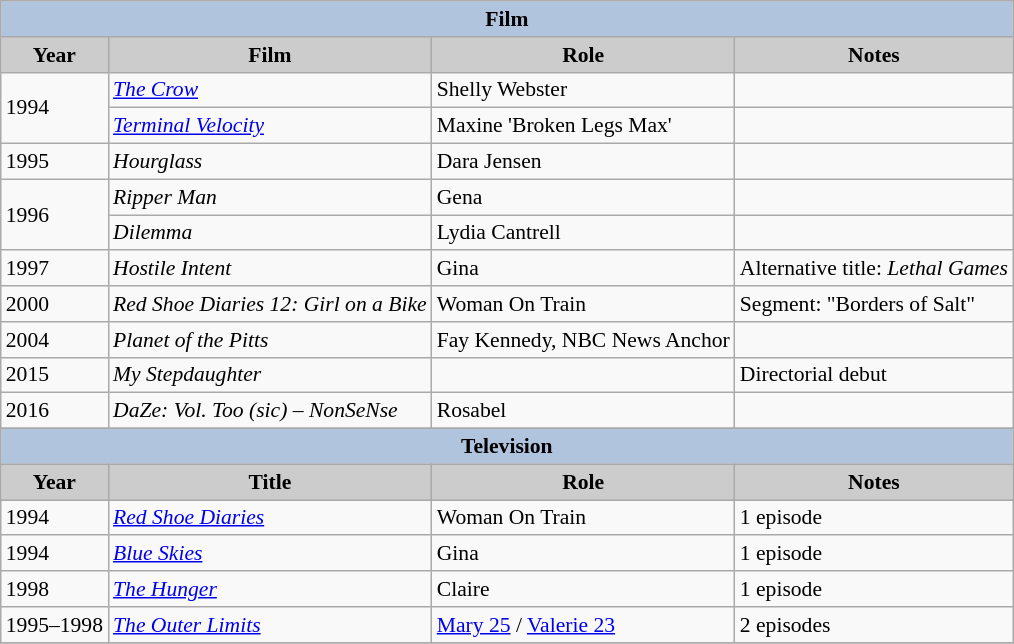<table class="wikitable" style="font-size:90%;">
<tr>
<th colspan=4 style="background:#B0C4DE;">Film</th>
</tr>
<tr align="center">
<th style="background: #CCCCCC;">Year</th>
<th style="background: #CCCCCC;">Film</th>
<th style="background: #CCCCCC;">Role</th>
<th style="background: #CCCCCC;">Notes</th>
</tr>
<tr>
<td rowspan=2>1994</td>
<td><em><a href='#'>The Crow</a></em></td>
<td>Shelly Webster</td>
<td></td>
</tr>
<tr>
<td><em><a href='#'>Terminal Velocity</a></em></td>
<td>Maxine 'Broken Legs Max'</td>
<td></td>
</tr>
<tr>
<td>1995</td>
<td><em>Hourglass</em></td>
<td>Dara Jensen</td>
<td></td>
</tr>
<tr>
<td rowspan=2>1996</td>
<td><em>Ripper Man</em></td>
<td>Gena</td>
<td></td>
</tr>
<tr>
<td><em>Dilemma</em></td>
<td>Lydia Cantrell</td>
<td></td>
</tr>
<tr>
<td>1997</td>
<td><em>Hostile Intent</em></td>
<td>Gina</td>
<td>Alternative title: <em>Lethal Games</em></td>
</tr>
<tr>
<td>2000</td>
<td><em>Red Shoe Diaries 12: Girl on a Bike</em></td>
<td>Woman On Train</td>
<td>Segment: "Borders of Salt"</td>
</tr>
<tr>
<td>2004</td>
<td><em>Planet of the Pitts</em></td>
<td>Fay Kennedy, NBC News Anchor</td>
<td></td>
</tr>
<tr>
<td>2015</td>
<td><em>My Stepdaughter</em></td>
<td></td>
<td>Directorial debut</td>
</tr>
<tr>
<td>2016</td>
<td><em>DaZe: Vol. Too (sic) – NonSeNse</em></td>
<td>Rosabel</td>
<td></td>
</tr>
<tr>
</tr>
<tr align="center">
<th colspan=4 style="background:#B0C4DE;">Television</th>
</tr>
<tr align="center">
<th style="background: #CCCCCC;">Year</th>
<th style="background: #CCCCCC;">Title</th>
<th style="background: #CCCCCC;">Role</th>
<th style="background: #CCCCCC;">Notes</th>
</tr>
<tr>
</tr>
<tr>
<td>1994</td>
<td><em><a href='#'>Red Shoe Diaries</a></em></td>
<td>Woman On Train</td>
<td>1 episode</td>
</tr>
<tr>
<td>1994</td>
<td><em><a href='#'>Blue Skies</a></em></td>
<td>Gina</td>
<td>1 episode</td>
</tr>
<tr>
<td>1998</td>
<td><em><a href='#'>The Hunger</a></em></td>
<td>Claire</td>
<td>1 episode</td>
</tr>
<tr>
<td>1995–1998</td>
<td><em><a href='#'>The Outer Limits</a></em></td>
<td><a href='#'>Mary 25</a> / <a href='#'>Valerie 23</a></td>
<td>2 episodes</td>
</tr>
<tr>
</tr>
</table>
